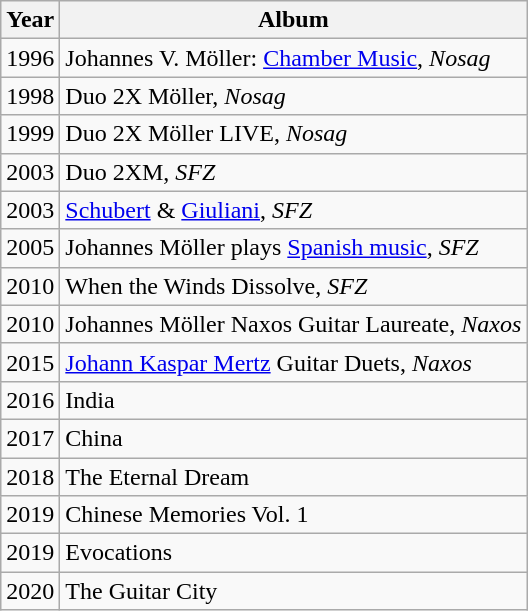<table class="wikitable">
<tr>
<th>Year</th>
<th>Album</th>
</tr>
<tr>
<td>1996</td>
<td>Johannes V. Möller: <a href='#'>Chamber Music</a>, <em>Nosag</em></td>
</tr>
<tr>
<td>1998</td>
<td>Duo 2X Möller, <em>Nosag</em></td>
</tr>
<tr>
<td>1999</td>
<td>Duo 2X Möller LIVE, <em>Nosag</em></td>
</tr>
<tr>
<td>2003</td>
<td>Duo 2XM, <em>SFZ</em></td>
</tr>
<tr>
<td>2003</td>
<td><a href='#'>Schubert</a> & <a href='#'>Giuliani</a>,  <em>SFZ</em></td>
</tr>
<tr>
<td>2005</td>
<td>Johannes Möller plays <a href='#'>Spanish music</a>, <em>SFZ</em></td>
</tr>
<tr>
<td>2010</td>
<td>When the Winds Dissolve, <em>SFZ</em></td>
</tr>
<tr>
<td>2010</td>
<td>Johannes Möller Naxos Guitar Laureate, <em>Naxos</em></td>
</tr>
<tr>
<td>2015</td>
<td><a href='#'>Johann Kaspar Mertz</a> Guitar Duets, <em>Naxos</em></td>
</tr>
<tr>
<td>2016</td>
<td>India</td>
</tr>
<tr>
<td>2017</td>
<td>China</td>
</tr>
<tr>
<td>2018</td>
<td>The Eternal Dream</td>
</tr>
<tr>
<td>2019</td>
<td>Chinese Memories Vol. 1</td>
</tr>
<tr>
<td>2019</td>
<td>Evocations</td>
</tr>
<tr>
<td>2020</td>
<td>The Guitar City</td>
</tr>
</table>
